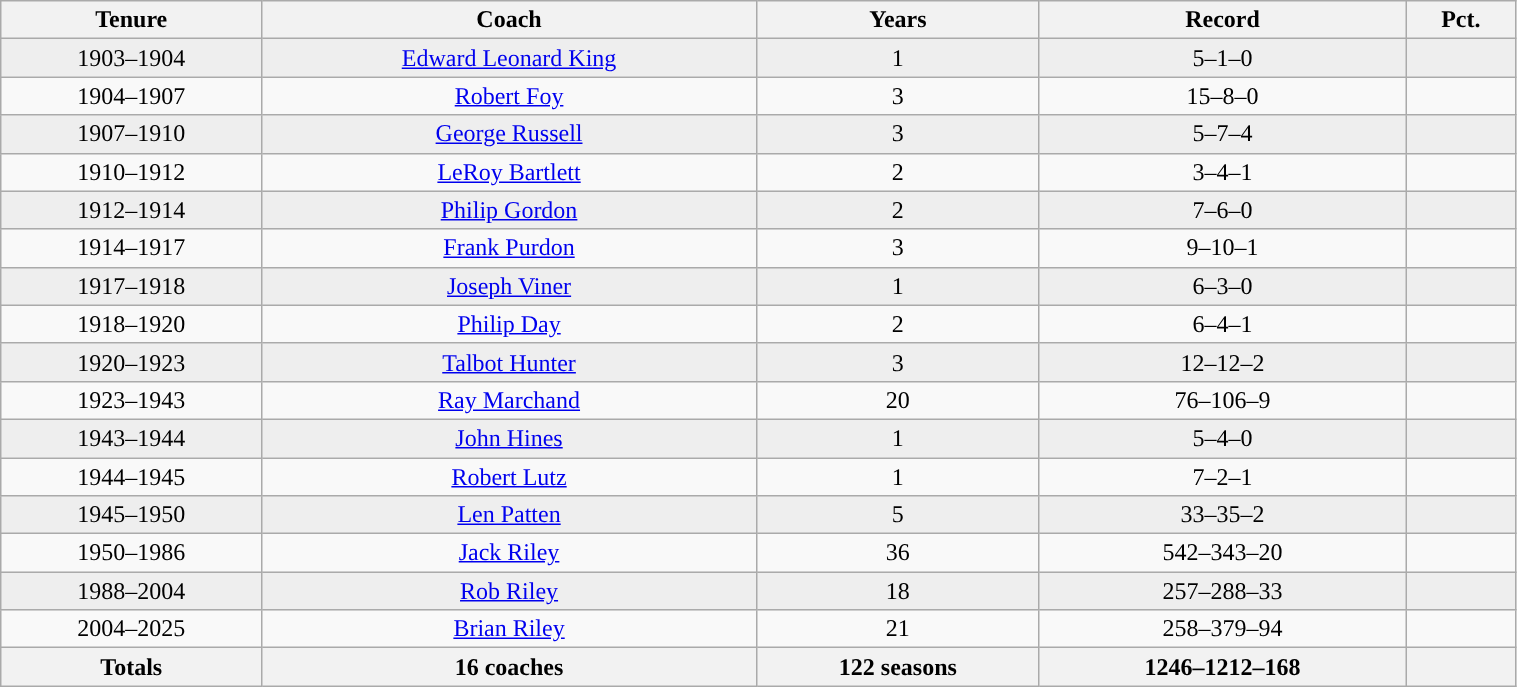<table class="wikitable" width ="80%">
<tr>
<th>Tenure</th>
<th>Coach</th>
<th>Years</th>
<th>Record</th>
<th>Pct.</th>
</tr>
<tr align="center" bgcolor=eeeeee>
<td>1903–1904</td>
<td><a href='#'>Edward Leonard King</a></td>
<td>1</td>
<td>5–1–0</td>
<td></td>
</tr>
<tr align="center">
<td>1904–1907</td>
<td><a href='#'>Robert Foy</a></td>
<td>3</td>
<td>15–8–0</td>
<td></td>
</tr>
<tr align="center" bgcolor=eeeeee>
<td>1907–1910</td>
<td><a href='#'>George Russell</a></td>
<td>3</td>
<td>5–7–4</td>
<td></td>
</tr>
<tr align="center">
<td>1910–1912</td>
<td><a href='#'>LeRoy Bartlett</a></td>
<td>2</td>
<td>3–4–1</td>
<td></td>
</tr>
<tr align="center" bgcolor=eeeeee>
<td>1912–1914</td>
<td><a href='#'>Philip Gordon</a></td>
<td>2</td>
<td>7–6–0</td>
<td></td>
</tr>
<tr align="center">
<td>1914–1917</td>
<td><a href='#'>Frank Purdon</a></td>
<td>3</td>
<td>9–10–1</td>
<td></td>
</tr>
<tr align="center" bgcolor=eeeeee>
<td>1917–1918</td>
<td><a href='#'>Joseph Viner</a></td>
<td>1</td>
<td>6–3–0</td>
<td></td>
</tr>
<tr align="center">
<td>1918–1920</td>
<td><a href='#'>Philip Day</a></td>
<td>2</td>
<td>6–4–1</td>
<td></td>
</tr>
<tr align="center" bgcolor=eeeeee>
<td>1920–1923</td>
<td><a href='#'>Talbot Hunter</a></td>
<td>3</td>
<td>12–12–2</td>
<td></td>
</tr>
<tr align="center">
<td>1923–1943</td>
<td><a href='#'>Ray Marchand</a></td>
<td>20</td>
<td>76–106–9</td>
<td></td>
</tr>
<tr align="center" bgcolor=eeeeee>
<td>1943–1944</td>
<td><a href='#'>John Hines</a></td>
<td>1</td>
<td>5–4–0</td>
<td></td>
</tr>
<tr align="center">
<td>1944–1945</td>
<td><a href='#'>Robert Lutz</a></td>
<td>1</td>
<td>7–2–1</td>
<td></td>
</tr>
<tr align="center" bgcolor=eeeeee>
<td>1945–1950</td>
<td><a href='#'>Len Patten</a></td>
<td>5</td>
<td>33–35–2</td>
<td></td>
</tr>
<tr align="center">
<td>1950–1986</td>
<td><a href='#'>Jack Riley</a></td>
<td>36</td>
<td>542–343–20</td>
<td></td>
</tr>
<tr align="center" bgcolor=eeeeee>
<td>1988–2004</td>
<td><a href='#'>Rob Riley</a></td>
<td>18</td>
<td>257–288–33</td>
<td></td>
</tr>
<tr align="center">
<td>2004–2025</td>
<td><a href='#'>Brian Riley</a></td>
<td>21</td>
<td>258–379–94</td>
<td></td>
</tr>
<tr align=center>
<th>Totals</th>
<th>16 coaches</th>
<th>122 seasons</th>
<th>1246–1212–168</th>
<th></th>
</tr>
</table>
